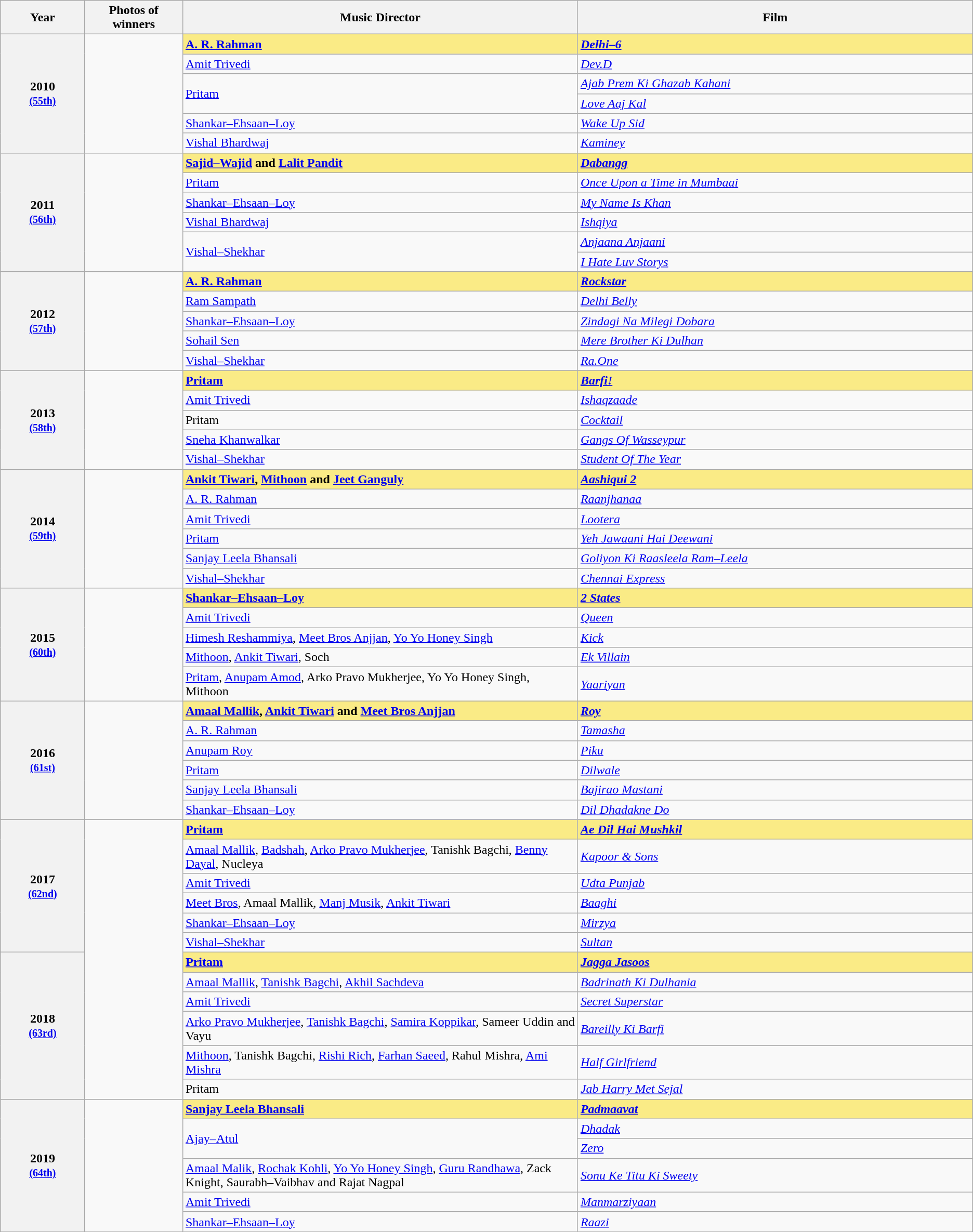<table class="wikitable sortable" style="text-align:left;">
<tr>
<th scope="col" style="width:3%; text-align:center;">Year</th>
<th scope="col" style="width:3%;text-align:center;">Photos of winners</th>
<th scope="col" style="width:15%;text-align:center;">Music Director</th>
<th scope="col" style="width:15%;text-align:center;">Film</th>
</tr>
<tr>
<th scope="row" rowspan=6 style="text-align:center">2010 <br><small><a href='#'>(55th)</a> </small></th>
<td rowspan=6 style="text-align:center"></td>
<td style="background:#FAEB86;"><strong><a href='#'>A. R. Rahman</a></strong> </td>
<td style="background:#FAEB86;"><strong><em><a href='#'>Delhi–6</a></em></strong></td>
</tr>
<tr>
<td><a href='#'>Amit Trivedi</a></td>
<td><em><a href='#'>Dev.D</a></em></td>
</tr>
<tr>
<td rowspan="2"><a href='#'>Pritam</a></td>
<td><em><a href='#'>Ajab Prem Ki Ghazab Kahani</a></em></td>
</tr>
<tr>
<td><em><a href='#'>Love Aaj Kal</a></em></td>
</tr>
<tr>
<td><a href='#'>Shankar–Ehsaan–Loy</a></td>
<td><em><a href='#'>Wake Up Sid</a></em></td>
</tr>
<tr>
<td><a href='#'>Vishal Bhardwaj</a></td>
<td><em><a href='#'>Kaminey</a></em></td>
</tr>
<tr>
<th scope="row" rowspan=6 style="text-align:center">2011 <br><small><a href='#'>(56th)</a> </small></th>
<td rowspan=6 style="text-align:center"></td>
<td style="background:#FAEB86;"><strong><a href='#'>Sajid–Wajid</a> and <a href='#'>Lalit Pandit</a></strong> </td>
<td style="background:#FAEB86;"><strong><em><a href='#'>Dabangg</a></em></strong></td>
</tr>
<tr>
<td><a href='#'>Pritam</a></td>
<td><em><a href='#'>Once Upon a Time in Mumbaai</a></em></td>
</tr>
<tr>
<td><a href='#'>Shankar–Ehsaan–Loy</a></td>
<td><em><a href='#'>My Name Is Khan</a></em></td>
</tr>
<tr>
<td><a href='#'>Vishal Bhardwaj</a></td>
<td><em><a href='#'>Ishqiya</a></em></td>
</tr>
<tr>
<td rowspan="2"><a href='#'>Vishal–Shekhar</a></td>
<td><em><a href='#'>Anjaana Anjaani</a></em></td>
</tr>
<tr>
<td><em><a href='#'>I Hate Luv Storys</a></em></td>
</tr>
<tr>
<th scope="row" rowspan=5 style="text-align:center">2012 <br><small><a href='#'>(57th)</a> </small></th>
<td rowspan=5 style="text-align:center"></td>
<td style="background:#FAEB86;"><strong><a href='#'>A. R. Rahman</a></strong> </td>
<td style="background:#FAEB86;"><strong><em><a href='#'>Rockstar</a></em></strong></td>
</tr>
<tr>
<td><a href='#'>Ram Sampath</a></td>
<td><em><a href='#'>Delhi Belly</a></em></td>
</tr>
<tr>
<td><a href='#'>Shankar–Ehsaan–Loy</a></td>
<td><em><a href='#'>Zindagi Na Milegi Dobara</a></em></td>
</tr>
<tr>
<td><a href='#'>Sohail Sen</a></td>
<td><em><a href='#'>Mere Brother Ki Dulhan</a></em></td>
</tr>
<tr>
<td><a href='#'>Vishal–Shekhar</a></td>
<td><em><a href='#'>Ra.One</a></em></td>
</tr>
<tr>
<th scope="row" rowspan=5 style="text-align:center">2013 <br><small><a href='#'>(58th)</a> </small></th>
<td rowspan=5 style="text-align:center"></td>
<td style="background:#FAEB86;"><strong><a href='#'>Pritam</a></strong> </td>
<td style="background:#FAEB86;"><strong><em><a href='#'>Barfi!</a></em></strong></td>
</tr>
<tr>
<td><a href='#'>Amit Trivedi</a></td>
<td><em><a href='#'>Ishaqzaade</a></em></td>
</tr>
<tr>
<td>Pritam</td>
<td><em><a href='#'>Cocktail</a></em></td>
</tr>
<tr>
<td><a href='#'>Sneha Khanwalkar</a></td>
<td><em><a href='#'>Gangs Of Wasseypur</a></em></td>
</tr>
<tr>
<td><a href='#'>Vishal–Shekhar</a></td>
<td><em><a href='#'>Student Of The Year</a></em></td>
</tr>
<tr>
<th scope="row" rowspan=6 style="text-align:center">2014 <br><small><a href='#'>(59th)</a> </small></th>
<td rowspan=6 style="text-align:center">  </td>
<td style="background:#FAEB86;"><strong><a href='#'>Ankit Tiwari</a>, <a href='#'>Mithoon</a> and <a href='#'>Jeet Ganguly</a></strong> </td>
<td style="background:#FAEB86;"><strong><em><a href='#'>Aashiqui 2</a></em></strong></td>
</tr>
<tr>
<td><a href='#'>A. R. Rahman</a></td>
<td><em><a href='#'>Raanjhanaa</a></em></td>
</tr>
<tr>
<td><a href='#'>Amit Trivedi</a></td>
<td><em><a href='#'>Lootera</a></em></td>
</tr>
<tr>
<td><a href='#'>Pritam</a></td>
<td><em><a href='#'>Yeh Jawaani Hai Deewani</a></em></td>
</tr>
<tr>
<td><a href='#'>Sanjay Leela Bhansali</a></td>
<td><em><a href='#'>Goliyon Ki Raasleela Ram–Leela</a></em></td>
</tr>
<tr>
<td><a href='#'>Vishal–Shekhar</a></td>
<td><em><a href='#'>Chennai Express</a></em></td>
</tr>
<tr>
<th scope="row" rowspan=5 style="text-align:center">2015 <br><small><a href='#'>(60th)</a> </small></th>
<td rowspan=5 style="text-align:center"></td>
<td style="background:#FAEB86;"><strong><a href='#'>Shankar–Ehsaan–Loy</a></strong> </td>
<td style="background:#FAEB86;"><strong><em><a href='#'>2 States</a></em></strong></td>
</tr>
<tr>
<td><a href='#'>Amit Trivedi</a></td>
<td><em><a href='#'>Queen</a></em></td>
</tr>
<tr>
<td><a href='#'>Himesh Reshammiya</a>, <a href='#'>Meet Bros Anjjan</a>, <a href='#'>Yo Yo Honey Singh</a></td>
<td><em><a href='#'>Kick</a></em></td>
</tr>
<tr>
<td><a href='#'>Mithoon</a>, <a href='#'>Ankit Tiwari</a>, Soch</td>
<td><em><a href='#'>Ek Villain</a></em></td>
</tr>
<tr>
<td><a href='#'>Pritam</a>, <a href='#'>Anupam Amod</a>, Arko Pravo Mukherjee, Yo Yo Honey Singh, Mithoon</td>
<td><em><a href='#'>Yaariyan</a></em></td>
</tr>
<tr>
<th scope="row" rowspan=6 style="text-align:center">2016 <br><small><a href='#'>(61st)</a> </small></th>
<td rowspan=6 style="text-align:center">  </td>
<td style="background:#FAEB86;"><strong><a href='#'>Amaal Mallik</a>, <a href='#'>Ankit Tiwari</a> and <a href='#'>Meet Bros Anjjan</a></strong> </td>
<td style="background:#FAEB86;"><strong><em><a href='#'>Roy</a></em></strong></td>
</tr>
<tr>
<td><a href='#'>A. R. Rahman</a></td>
<td><em><a href='#'>Tamasha</a></em></td>
</tr>
<tr>
<td><a href='#'>Anupam Roy</a></td>
<td><em><a href='#'>Piku</a></em></td>
</tr>
<tr>
<td><a href='#'>Pritam</a></td>
<td><em><a href='#'>Dilwale</a></em></td>
</tr>
<tr>
<td><a href='#'>Sanjay Leela Bhansali</a></td>
<td><em><a href='#'>Bajirao Mastani</a></em></td>
</tr>
<tr>
<td><a href='#'>Shankar–Ehsaan–Loy</a></td>
<td><em><a href='#'>Dil Dhadakne Do</a></em></td>
</tr>
<tr>
<th scope="row" rowspan=6 style="text-align:center">2017 <br><small><a href='#'>(62nd)</a> </small></th>
<td rowspan="12" style="text-align:center"></td>
<td style="background:#FAEB86;"><strong><a href='#'>Pritam</a></strong> </td>
<td style="background:#FAEB86;"><strong><em><a href='#'>Ae Dil Hai Mushkil</a></em></strong></td>
</tr>
<tr>
<td><a href='#'>Amaal Mallik</a>, <a href='#'>Badshah</a>, <a href='#'>Arko Pravo Mukherjee</a>, Tanishk Bagchi, <a href='#'>Benny Dayal</a>, Nucleya</td>
<td><em><a href='#'>Kapoor & Sons</a></em></td>
</tr>
<tr>
<td><a href='#'>Amit Trivedi</a></td>
<td><em><a href='#'>Udta Punjab</a></em></td>
</tr>
<tr>
<td><a href='#'>Meet Bros</a>, Amaal Mallik, <a href='#'>Manj Musik</a>, <a href='#'>Ankit Tiwari</a></td>
<td><em><a href='#'>Baaghi</a></em></td>
</tr>
<tr>
<td><a href='#'>Shankar–Ehsaan–Loy</a></td>
<td><em><a href='#'>Mirzya</a></em></td>
</tr>
<tr>
<td><a href='#'>Vishal–Shekhar</a></td>
<td><em><a href='#'>Sultan</a></em></td>
</tr>
<tr>
<th scope="row" rowspan=6 style="text-align:center">2018 <br><small><a href='#'>(63rd)</a> </small></th>
<td style="background:#FAEB86;"><strong><a href='#'>Pritam</a></strong> </td>
<td style="background:#FAEB86;"><strong><em><a href='#'>Jagga Jasoos</a></em></strong></td>
</tr>
<tr>
<td><a href='#'>Amaal Mallik</a>, <a href='#'>Tanishk Bagchi</a>, <a href='#'>Akhil Sachdeva</a></td>
<td><em><a href='#'>Badrinath Ki Dulhania</a></em></td>
</tr>
<tr>
<td><a href='#'>Amit Trivedi</a></td>
<td><em><a href='#'>Secret Superstar</a></em></td>
</tr>
<tr>
<td><a href='#'>Arko Pravo Mukherjee</a>, <a href='#'>Tanishk Bagchi</a>, <a href='#'>Samira Koppikar</a>, Sameer Uddin and Vayu</td>
<td><em><a href='#'>Bareilly Ki Barfi</a></em></td>
</tr>
<tr>
<td><a href='#'>Mithoon</a>, Tanishk Bagchi, <a href='#'>Rishi Rich</a>, <a href='#'>Farhan Saeed</a>, Rahul Mishra, <a href='#'>Ami Mishra</a></td>
<td><em><a href='#'>Half Girlfriend</a></em></td>
</tr>
<tr>
<td>Pritam</td>
<td><em><a href='#'>Jab Harry Met Sejal</a></em></td>
</tr>
<tr>
<th scope="row" rowspan=6 style="text-align:center">2019 <br><small><a href='#'>(64th)</a> </small></th>
<td rowspan=6 style="text-align:center"></td>
<td style="background:#FAEB86;"><strong><a href='#'>Sanjay Leela Bhansali</a></strong> </td>
<td style="background:#FAEB86;"><strong><em><a href='#'>Padmaavat</a></em></strong></td>
</tr>
<tr>
<td rowspan="2"><a href='#'>Ajay–Atul</a></td>
<td><em><a href='#'>Dhadak</a></em></td>
</tr>
<tr>
<td><em><a href='#'>Zero</a></em></td>
</tr>
<tr>
<td><a href='#'>Amaal Malik</a>, <a href='#'>Rochak Kohli</a>, <a href='#'>Yo Yo Honey Singh</a>, <a href='#'>Guru Randhawa</a>, Zack Knight, Saurabh–Vaibhav and Rajat Nagpal</td>
<td><em><a href='#'>Sonu Ke Titu Ki Sweety</a></em></td>
</tr>
<tr>
<td><a href='#'>Amit Trivedi</a></td>
<td><em><a href='#'>Manmarziyaan</a></em></td>
</tr>
<tr>
<td><a href='#'>Shankar–Ehsaan–Loy</a></td>
<td><em><a href='#'>Raazi</a></em></td>
</tr>
</table>
